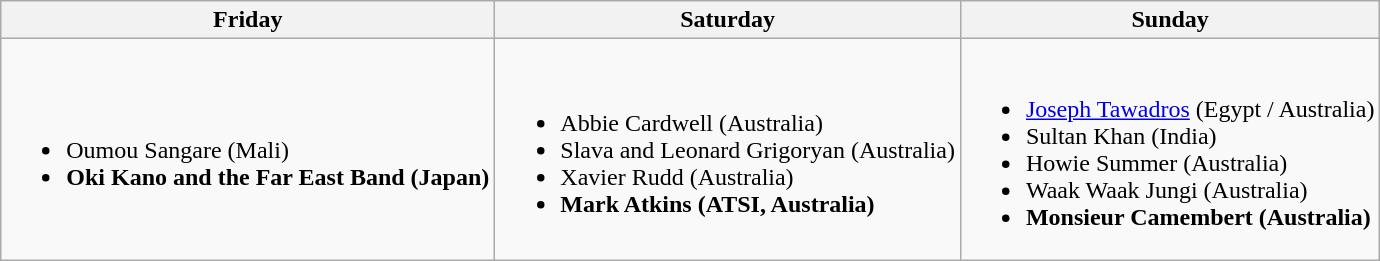<table class="wikitable">
<tr>
<th>Friday</th>
<th>Saturday</th>
<th>Sunday</th>
</tr>
<tr>
<td><br><ul><li>Oumou Sangare (Mali)</li><li><strong>Oki Kano and the Far East Band (Japan)</strong></li></ul></td>
<td><br><ul><li>Abbie Cardwell (Australia)</li><li>Slava and Leonard Grigoryan (Australia)</li><li>Xavier Rudd (Australia)</li><li><strong>Mark Atkins (ATSI, Australia)</strong></li></ul></td>
<td><br><ul><li><a href='#'>Joseph Tawadros</a> (Egypt / Australia)</li><li>Sultan Khan (India)</li><li>Howie Summer (Australia)</li><li>Waak Waak Jungi (Australia)</li><li><strong>Monsieur Camembert (Australia)</strong></li></ul></td>
</tr>
</table>
